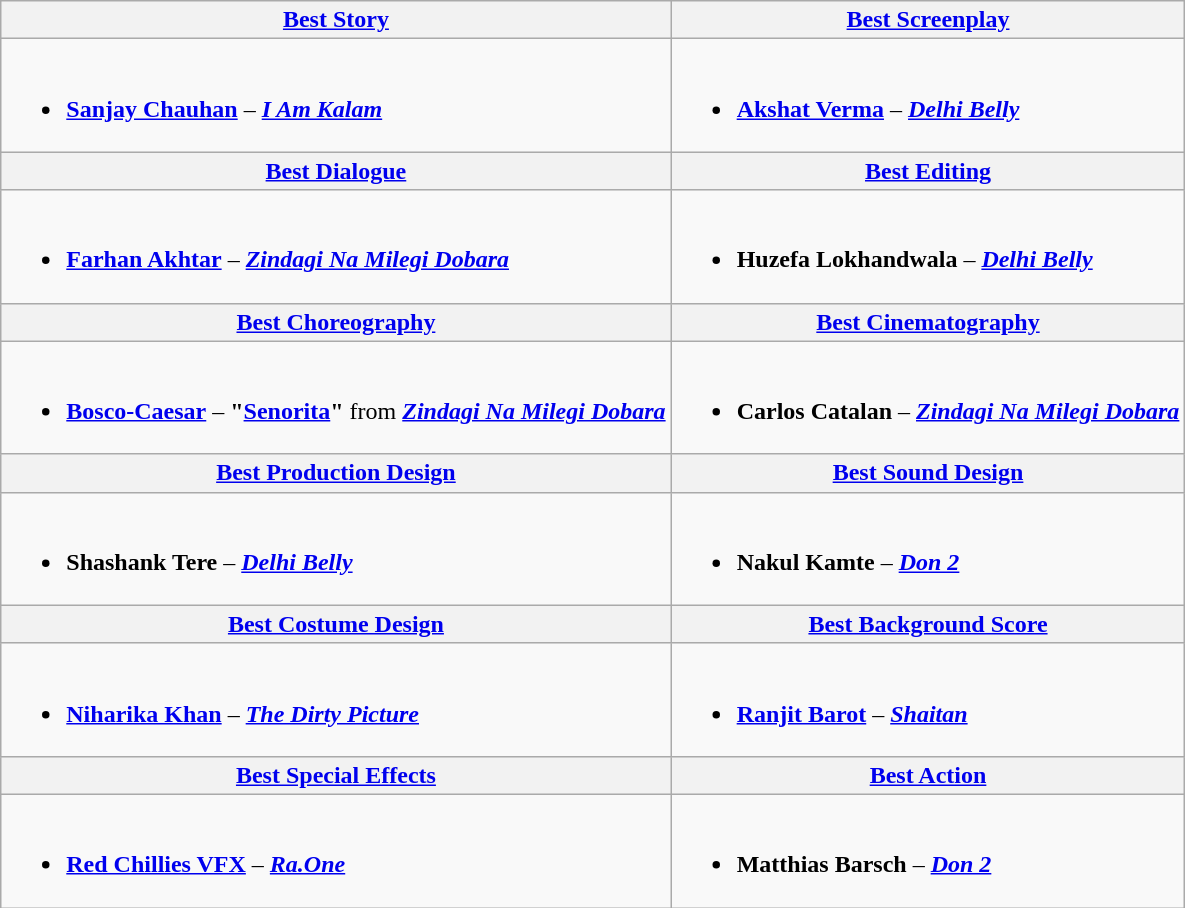<table class="wikitable">
<tr>
<th><a href='#'>Best Story</a></th>
<th><a href='#'>Best Screenplay</a></th>
</tr>
<tr>
<td><br><ul><li><strong><a href='#'>Sanjay Chauhan</a></strong> – <strong><em><a href='#'>I Am Kalam</a></em></strong></li></ul></td>
<td><br><ul><li><strong><a href='#'>Akshat Verma</a></strong> – <strong><em><a href='#'>Delhi Belly</a></em></strong></li></ul></td>
</tr>
<tr>
<th><a href='#'>Best Dialogue</a></th>
<th><a href='#'>Best Editing</a></th>
</tr>
<tr>
<td><br><ul><li><strong><a href='#'>Farhan Akhtar</a></strong> – <strong><em><a href='#'>Zindagi Na Milegi Dobara</a></em></strong></li></ul></td>
<td><br><ul><li><strong>Huzefa Lokhandwala</strong> – <strong><em><a href='#'>Delhi Belly</a></em></strong></li></ul></td>
</tr>
<tr>
<th><a href='#'>Best Choreography</a></th>
<th><a href='#'>Best Cinematography</a></th>
</tr>
<tr>
<td><br><ul><li><strong><a href='#'>Bosco-Caesar</a></strong> – <strong>"<a href='#'>Senorita</a>"</strong> from <strong><em><a href='#'>Zindagi Na Milegi Dobara</a></em></strong></li></ul></td>
<td><br><ul><li><strong>Carlos Catalan</strong> – <strong><em><a href='#'>Zindagi Na Milegi Dobara</a></em></strong></li></ul></td>
</tr>
<tr>
<th><a href='#'>Best Production Design</a></th>
<th><a href='#'>Best Sound Design</a></th>
</tr>
<tr>
<td><br><ul><li><strong>Shashank Tere</strong> – <strong><em><a href='#'>Delhi Belly</a></em></strong></li></ul></td>
<td><br><ul><li><strong>Nakul Kamte</strong> – <strong><em><a href='#'>Don 2</a></em></strong></li></ul></td>
</tr>
<tr>
<th><a href='#'>Best Costume Design</a></th>
<th><a href='#'>Best Background Score</a></th>
</tr>
<tr>
<td><br><ul><li><strong><a href='#'>Niharika Khan</a></strong> – <strong><em><a href='#'>The Dirty Picture</a></em></strong></li></ul></td>
<td><br><ul><li><strong><a href='#'>Ranjit Barot</a></strong> – <strong><em><a href='#'>Shaitan</a></em></strong></li></ul></td>
</tr>
<tr>
<th><a href='#'>Best Special Effects</a></th>
<th><a href='#'>Best Action</a></th>
</tr>
<tr>
<td><br><ul><li><strong><a href='#'>Red Chillies VFX</a></strong> – <strong><em><a href='#'>Ra.One</a></em></strong></li></ul></td>
<td><br><ul><li><strong>Matthias Barsch</strong> – <strong><em><a href='#'>Don 2</a></em></strong></li></ul></td>
</tr>
</table>
